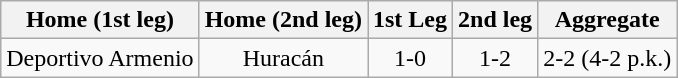<table class="wikitable" style="text-align: center;">
<tr>
<th>Home (1st leg)</th>
<th>Home (2nd leg)</th>
<th>1st Leg</th>
<th>2nd leg</th>
<th>Aggregate</th>
</tr>
<tr>
<td>Deportivo Armenio</td>
<td>Huracán</td>
<td>1-0</td>
<td>1-2</td>
<td>2-2 (4-2 p.k.)</td>
</tr>
</table>
